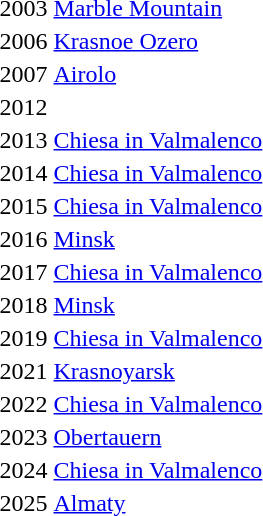<table>
<tr>
<td>2003</td>
<td><a href='#'>Marble Mountain</a></td>
<td></td>
<td></td>
<td></td>
</tr>
<tr>
<td>2006</td>
<td><a href='#'>Krasnoe Ozero</a></td>
<td></td>
<td></td>
<td></td>
</tr>
<tr>
<td>2007</td>
<td><a href='#'>Airolo</a></td>
<td></td>
<td></td>
<td></td>
</tr>
<tr>
<td>2012</td>
<td></td>
<td></td>
<td></td>
<td></td>
</tr>
<tr>
<td>2013</td>
<td><a href='#'>Chiesa in Valmalenco</a></td>
<td></td>
<td></td>
<td></td>
</tr>
<tr>
<td>2014</td>
<td><a href='#'>Chiesa in Valmalenco</a></td>
<td></td>
<td></td>
<td></td>
</tr>
<tr>
<td>2015</td>
<td><a href='#'>Chiesa in Valmalenco</a></td>
<td></td>
<td></td>
<td></td>
</tr>
<tr>
<td>2016</td>
<td><a href='#'>Minsk</a></td>
<td></td>
<td></td>
<td></td>
</tr>
<tr>
<td>2017</td>
<td><a href='#'>Chiesa in Valmalenco</a></td>
<td></td>
<td></td>
<td></td>
</tr>
<tr>
<td>2018</td>
<td><a href='#'>Minsk</a></td>
<td></td>
<td></td>
<td></td>
</tr>
<tr>
<td>2019</td>
<td><a href='#'>Chiesa in Valmalenco</a></td>
<td></td>
<td></td>
<td></td>
</tr>
<tr>
<td>2021</td>
<td><a href='#'>Krasnoyarsk</a></td>
<td></td>
<td></td>
<td></td>
</tr>
<tr>
<td>2022</td>
<td><a href='#'>Chiesa in Valmalenco</a></td>
<td></td>
<td></td>
<td></td>
</tr>
<tr>
<td>2023</td>
<td><a href='#'>Obertauern</a></td>
<td></td>
<td></td>
<td></td>
</tr>
<tr>
<td>2024</td>
<td><a href='#'>Chiesa in Valmalenco</a></td>
<td></td>
<td></td>
<td></td>
</tr>
<tr>
<td>2025</td>
<td><a href='#'>Almaty</a></td>
<td></td>
<td></td>
<td></td>
</tr>
</table>
